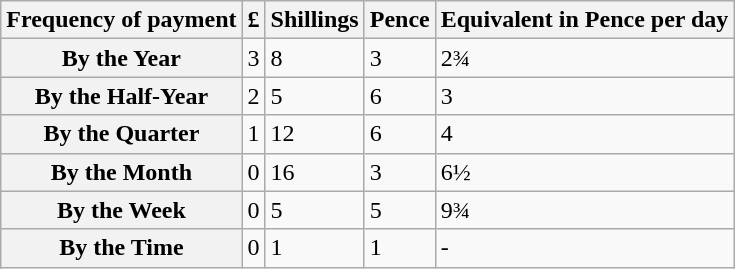<table class="wikitable plainrowheaders">
<tr>
<th scope=col>Frequency of payment</th>
<th scope=col>£</th>
<th scope=col>Shillings</th>
<th scope=col>Pence</th>
<th scope=col>Equivalent in Pence per day</th>
</tr>
<tr>
<th scope=row>By the Year</th>
<td>3</td>
<td>8</td>
<td>3</td>
<td>2¾</td>
</tr>
<tr>
<th scope=row>By the Half-Year</th>
<td>2</td>
<td>5</td>
<td>6</td>
<td>3</td>
</tr>
<tr>
<th scope=row>By the Quarter</th>
<td>1</td>
<td>12</td>
<td>6</td>
<td>4</td>
</tr>
<tr>
<th scope=row>By the Month</th>
<td>0</td>
<td>16</td>
<td>3</td>
<td>6½</td>
</tr>
<tr>
<th scope=row>By the Week</th>
<td>0</td>
<td>5</td>
<td>5</td>
<td>9¾</td>
</tr>
<tr>
<th scope=row>By the Time</th>
<td>0</td>
<td>1</td>
<td>1</td>
<td>-</td>
</tr>
</table>
